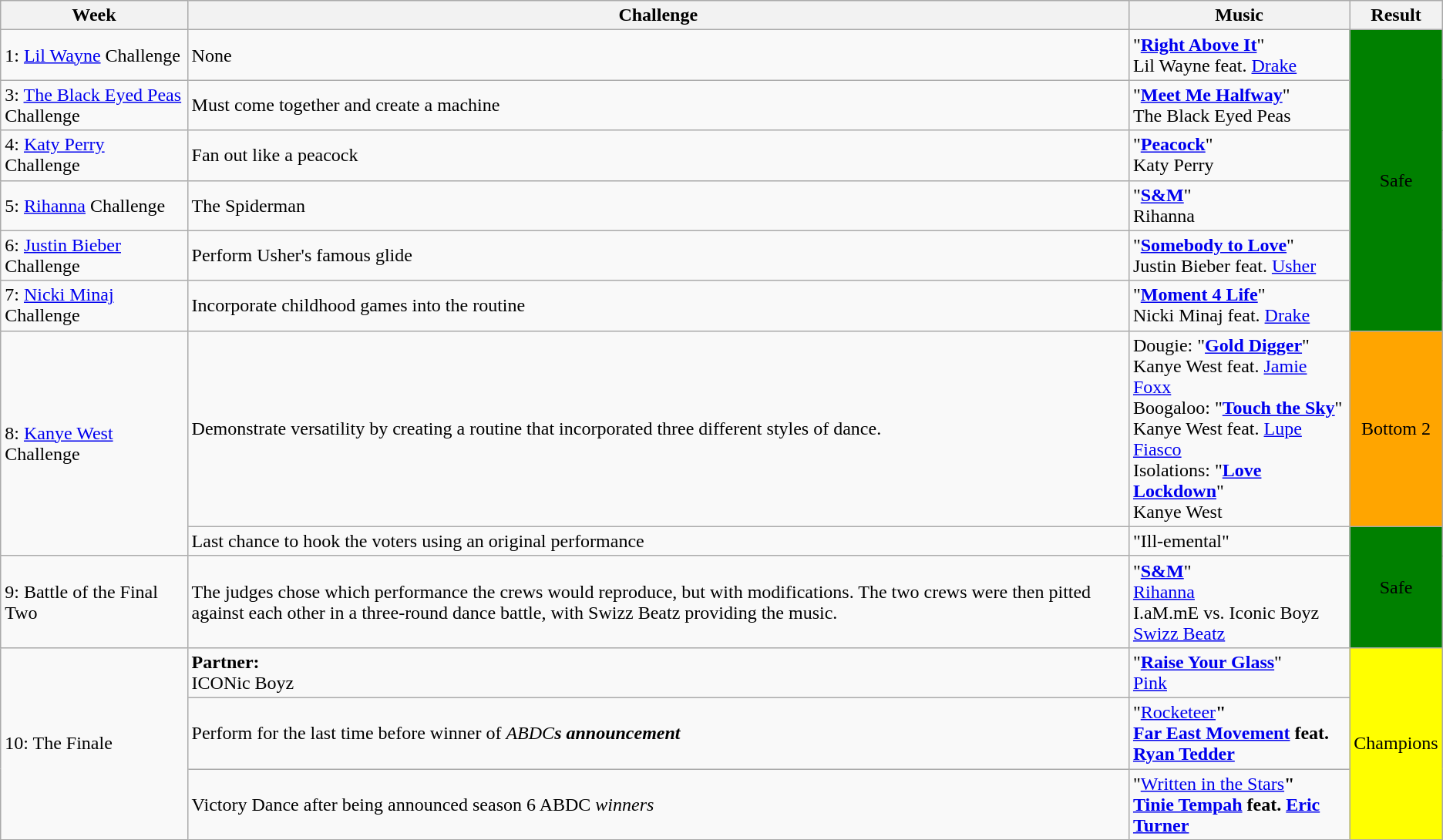<table class="wikitable">
<tr>
<th>Week</th>
<th>Challenge</th>
<th>Music</th>
<th>Result</th>
</tr>
<tr>
<td>1: <a href='#'>Lil Wayne</a> Challenge</td>
<td>None</td>
<td>"<strong><a href='#'>Right Above It</a></strong>"<br>Lil Wayne feat. <a href='#'>Drake</a></td>
<td align="center" rowspan="6" bgcolor="green">Safe</td>
</tr>
<tr>
<td>3: <a href='#'>The Black Eyed Peas</a> Challenge</td>
<td>Must come together and create a machine</td>
<td>"<strong><a href='#'>Meet Me Halfway</a></strong>"<br>The Black Eyed Peas</td>
</tr>
<tr>
<td>4: <a href='#'>Katy Perry</a> Challenge</td>
<td>Fan out like a peacock</td>
<td>"<strong><a href='#'>Peacock</a></strong>"<br>Katy Perry</td>
</tr>
<tr>
<td>5: <a href='#'>Rihanna</a> Challenge</td>
<td>The Spiderman</td>
<td>"<strong><a href='#'>S&M</a></strong>"<br>Rihanna</td>
</tr>
<tr>
<td>6: <a href='#'>Justin Bieber</a> Challenge</td>
<td>Perform Usher's famous glide</td>
<td>"<strong><a href='#'>Somebody to Love</a></strong>"<br>Justin Bieber feat. <a href='#'>Usher</a></td>
</tr>
<tr>
<td>7: <a href='#'>Nicki Minaj</a> Challenge</td>
<td>Incorporate childhood games into the routine</td>
<td>"<strong><a href='#'>Moment 4 Life</a></strong>"<br>Nicki Minaj feat. <a href='#'>Drake</a></td>
</tr>
<tr>
<td rowspan="2">8: <a href='#'>Kanye West</a> Challenge</td>
<td>Demonstrate versatility by creating a routine that incorporated three different styles of dance.</td>
<td>Dougie: "<strong><a href='#'>Gold Digger</a></strong>"<br>Kanye West feat. <a href='#'>Jamie Foxx</a><br>Boogaloo: "<strong><a href='#'>Touch the Sky</a></strong>"<br>Kanye West feat. <a href='#'>Lupe Fiasco</a><br>Isolations: "<strong><a href='#'>Love Lockdown</a></strong>"<br>Kanye West</td>
<td align="center" bgcolor="orange">Bottom 2</td>
</tr>
<tr>
<td>Last chance to hook the voters using an original performance</td>
<td>"Ill-emental"</td>
<td align="center" rowspan="2" bgcolor="green">Safe</td>
</tr>
<tr>
<td>9: Battle of the Final Two</td>
<td>The judges chose which performance the crews would reproduce, but with modifications. The two crews were then pitted against each other in a three-round dance battle, with Swizz Beatz providing the music.</td>
<td>"<strong><a href='#'>S&M</a></strong>"<br><a href='#'>Rihanna</a><br>I.aM.mE vs. Iconic Boyz<br><a href='#'>Swizz Beatz</a></td>
</tr>
<tr>
<td rowspan="3">10: The Finale</td>
<td><strong>Partner:</strong><br>ICONic Boyz</td>
<td>"<strong><a href='#'>Raise Your Glass</a></strong>"<br><a href='#'>Pink</a></td>
<td align="center" rowspan="3" bgcolor="yellow">Champions</td>
</tr>
<tr>
<td>Perform for the last time before winner of <em>ABDC<strong>s announcement</td>
<td>"</strong><a href='#'>Rocketeer</a><strong>"<br><a href='#'>Far East Movement</a> feat. <a href='#'>Ryan Tedder</a></td>
</tr>
<tr>
<td>Victory Dance after being announced season 6 </em>ABDC<em> winners</td>
<td>"</strong><a href='#'>Written in the Stars</a><strong>"<br><a href='#'>Tinie Tempah</a> feat. <a href='#'>Eric Turner</a></td>
</tr>
</table>
